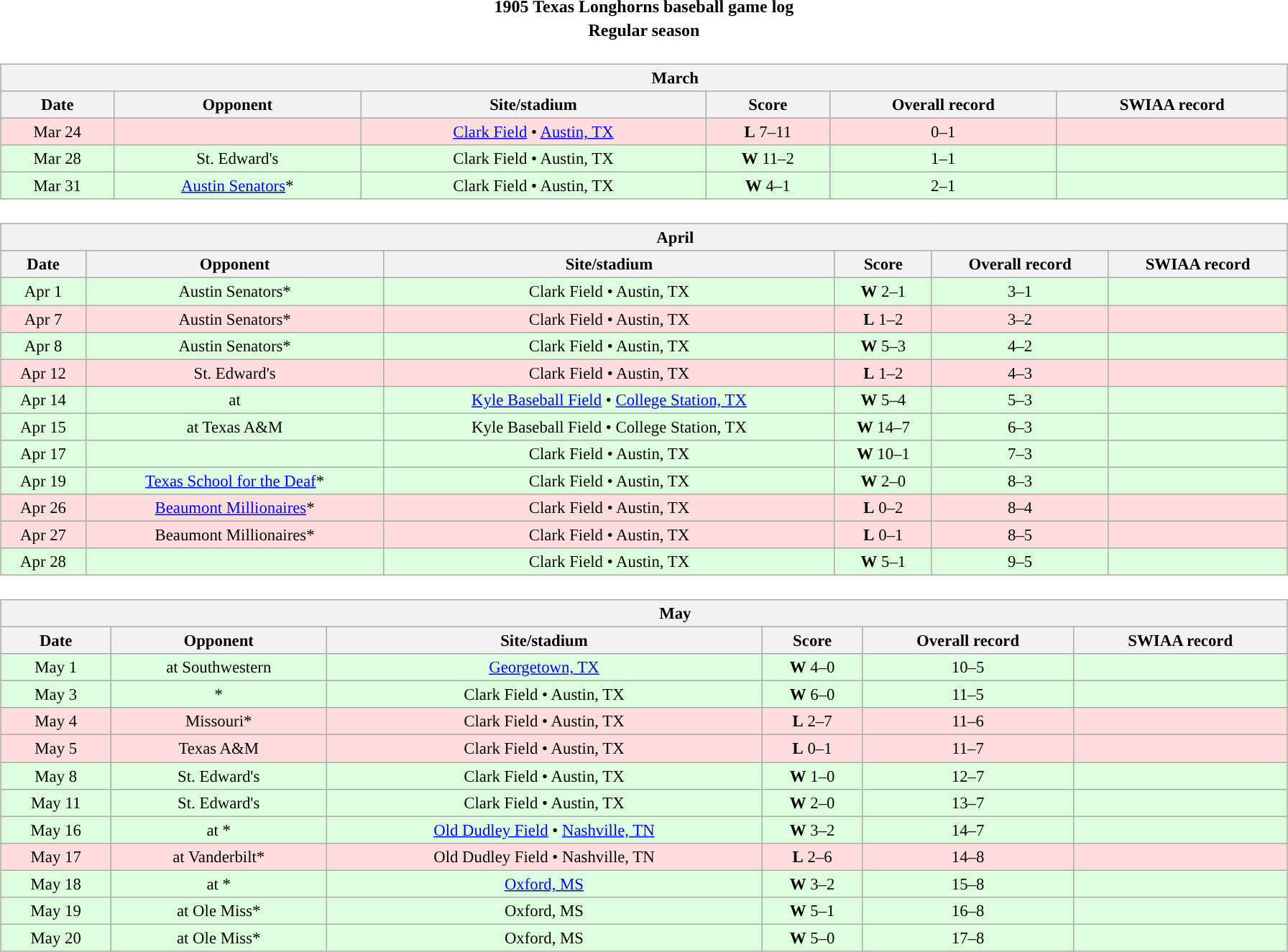<table class="toccolours" width=95% style="clear:both; margin:1.5em auto; text-align:center;">
<tr>
<th colspan=2>1905 Texas Longhorns baseball game log</th>
</tr>
<tr>
<th colspan=2>Regular season</th>
</tr>
<tr valign="top">
<td><br><table class="wikitable collapsible collapsed" style="margin:auto; width:100%; text-align:center; font-size:95%">
<tr>
<th colspan=12 style="padding-left:4em;">March</th>
</tr>
<tr>
<th>Date</th>
<th>Opponent</th>
<th>Site/stadium</th>
<th>Score</th>
<th>Overall record</th>
<th>SWIAA record</th>
</tr>
<tr bgcolor=FFDDDD>
<td>Mar 24</td>
<td></td>
<td><a href='#'>Clark Field</a> • <a href='#'>Austin, TX</a></td>
<td><strong>L</strong> 7–11</td>
<td>0–1</td>
<td></td>
</tr>
<tr bgcolor=DDFFDD>
<td>Mar 28</td>
<td>St. Edward's</td>
<td>Clark Field • Austin, TX</td>
<td><strong>W</strong> 11–2</td>
<td>1–1</td>
<td></td>
</tr>
<tr bgcolor=DDFFDD>
<td>Mar 31</td>
<td><a href='#'>Austin Senators</a>*</td>
<td>Clark Field • Austin, TX</td>
<td><strong>W</strong> 4–1</td>
<td>2–1</td>
<td></td>
</tr>
</table>
</td>
</tr>
<tr>
<td><br><table class="wikitable collapsible collapsed" style="margin:auto; width:100%; text-align:center; font-size:95%">
<tr>
<th colspan=12 style="padding-left:4em;">April</th>
</tr>
<tr>
<th>Date</th>
<th>Opponent</th>
<th>Site/stadium</th>
<th>Score</th>
<th>Overall record</th>
<th>SWIAA record</th>
</tr>
<tr bgcolor=DDFFDD>
<td>Apr 1</td>
<td>Austin Senators*</td>
<td>Clark Field • Austin, TX</td>
<td><strong>W</strong> 2–1</td>
<td>3–1</td>
<td></td>
</tr>
<tr bgcolor=FFDDDD>
<td>Apr 7</td>
<td>Austin Senators*</td>
<td>Clark Field • Austin, TX</td>
<td><strong>L</strong> 1–2</td>
<td>3–2</td>
<td></td>
</tr>
<tr bgcolor=DDFFDD>
<td>Apr 8</td>
<td>Austin Senators*</td>
<td>Clark Field • Austin, TX</td>
<td><strong>W</strong> 5–3</td>
<td>4–2</td>
<td></td>
</tr>
<tr bgcolor=FFDDDD>
<td>Apr 12</td>
<td>St. Edward's</td>
<td>Clark Field • Austin, TX</td>
<td><strong>L</strong> 1–2</td>
<td>4–3</td>
<td></td>
</tr>
<tr bgcolor=DDFFDD>
<td>Apr 14</td>
<td>at </td>
<td><a href='#'>Kyle Baseball Field</a> • <a href='#'>College Station, TX</a></td>
<td><strong>W</strong> 5–4</td>
<td>5–3</td>
<td></td>
</tr>
<tr bgcolor=DDFFDD>
<td>Apr 15</td>
<td>at Texas A&M</td>
<td>Kyle Baseball Field • College Station, TX</td>
<td><strong>W</strong> 14–7</td>
<td>6–3</td>
<td></td>
</tr>
<tr bgcolor=DDFFDD>
<td>Apr 17</td>
<td></td>
<td>Clark Field • Austin, TX</td>
<td><strong>W</strong> 10–1</td>
<td>7–3</td>
<td></td>
</tr>
<tr bgcolor=DDFFDD>
<td>Apr 19</td>
<td><a href='#'>Texas School for the Deaf</a>*</td>
<td>Clark Field • Austin, TX</td>
<td><strong>W</strong> 2–0</td>
<td>8–3</td>
<td></td>
</tr>
<tr bgcolor=FFDDDD>
<td>Apr 26</td>
<td><a href='#'>Beaumont Millionaires</a>*</td>
<td>Clark Field • Austin, TX</td>
<td><strong>L</strong> 0–2</td>
<td>8–4</td>
<td></td>
</tr>
<tr bgcolor=FFDDDD>
<td>Apr 27</td>
<td>Beaumont Millionaires*</td>
<td>Clark Field • Austin, TX</td>
<td><strong>L</strong> 0–1</td>
<td>8–5</td>
<td></td>
</tr>
<tr bgcolor=DDFFDD>
<td>Apr 28</td>
<td></td>
<td>Clark Field • Austin, TX</td>
<td><strong>W</strong> 5–1</td>
<td>9–5</td>
<td></td>
</tr>
</table>
</td>
</tr>
<tr>
<td><br><table class="wikitable collapsible collapsed" style="margin:auto; width:100%; text-align:center; font-size:95%">
<tr>
<th colspan=12 style="padding-left:4em;">May</th>
</tr>
<tr>
<th>Date</th>
<th>Opponent</th>
<th>Site/stadium</th>
<th>Score</th>
<th>Overall record</th>
<th>SWIAA record</th>
</tr>
<tr bgcolor=DDFFDD>
<td>May 1</td>
<td>at Southwestern</td>
<td><a href='#'>Georgetown, TX</a></td>
<td><strong>W</strong> 4–0</td>
<td>10–5</td>
<td></td>
</tr>
<tr bgcolor=DDFFDD>
<td>May 3</td>
<td>*</td>
<td>Clark Field • Austin, TX</td>
<td><strong>W</strong> 6–0</td>
<td>11–5</td>
<td></td>
</tr>
<tr bgcolor=FFDDDD>
<td>May 4</td>
<td>Missouri*</td>
<td>Clark Field • Austin, TX</td>
<td><strong>L</strong> 2–7</td>
<td>11–6</td>
<td></td>
</tr>
<tr bgcolor=FFDDDD>
<td>May 5</td>
<td>Texas A&M</td>
<td>Clark Field • Austin, TX</td>
<td><strong>L</strong> 0–1</td>
<td>11–7</td>
<td></td>
</tr>
<tr bgcolor=DDFFDD>
<td>May 8</td>
<td>St. Edward's</td>
<td>Clark Field • Austin, TX</td>
<td><strong>W</strong> 1–0</td>
<td>12–7</td>
<td></td>
</tr>
<tr bgcolor=DDFFDD>
<td>May 11</td>
<td>St. Edward's</td>
<td>Clark Field • Austin, TX</td>
<td><strong>W</strong> 2–0</td>
<td>13–7</td>
<td></td>
</tr>
<tr bgcolor=DDFFDD>
<td>May 16</td>
<td>at *</td>
<td><a href='#'>Old Dudley Field</a> • <a href='#'>Nashville, TN</a></td>
<td><strong>W</strong> 3–2</td>
<td>14–7</td>
<td></td>
</tr>
<tr bgcolor=FFDDDD>
<td>May 17</td>
<td>at Vanderbilt*</td>
<td>Old Dudley Field • Nashville, TN</td>
<td><strong>L</strong> 2–6</td>
<td>14–8</td>
<td></td>
</tr>
<tr bgcolor=DDFFDD>
<td>May 18</td>
<td>at *</td>
<td><a href='#'>Oxford, MS</a></td>
<td><strong>W</strong> 3–2</td>
<td>15–8</td>
<td></td>
</tr>
<tr bgcolor=DDFFDD>
<td>May 19</td>
<td>at Ole Miss*</td>
<td>Oxford, MS</td>
<td><strong>W</strong> 5–1</td>
<td>16–8</td>
<td></td>
</tr>
<tr bgcolor=DDFFDD>
<td>May 20</td>
<td>at Ole Miss*</td>
<td>Oxford, MS</td>
<td><strong>W</strong> 5–0</td>
<td>17–8</td>
<td></td>
</tr>
</table>
</td>
</tr>
</table>
